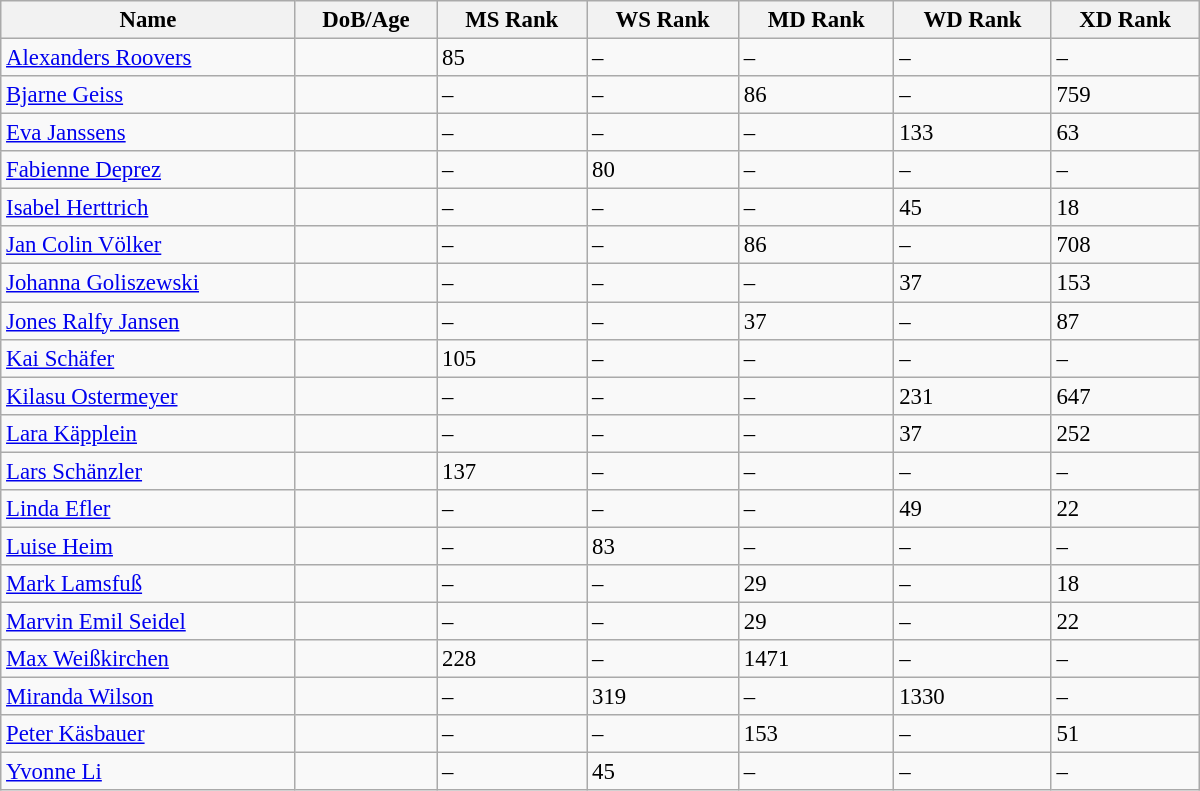<table class="wikitable"  style="width:800px; font-size:95%;">
<tr>
<th align="left">Name</th>
<th align="left">DoB/Age</th>
<th align="left">MS Rank</th>
<th align="left">WS Rank</th>
<th align="left">MD Rank</th>
<th align="left">WD Rank</th>
<th align="left">XD Rank</th>
</tr>
<tr>
<td><a href='#'>Alexanders Roovers</a></td>
<td></td>
<td>85</td>
<td>–</td>
<td>–</td>
<td>–</td>
<td>–</td>
</tr>
<tr>
<td><a href='#'>Bjarne Geiss</a></td>
<td></td>
<td>–</td>
<td>–</td>
<td>86</td>
<td>–</td>
<td>759</td>
</tr>
<tr>
<td><a href='#'>Eva Janssens</a></td>
<td></td>
<td>–</td>
<td>–</td>
<td>–</td>
<td>133</td>
<td>63</td>
</tr>
<tr>
<td><a href='#'>Fabienne Deprez</a></td>
<td></td>
<td>–</td>
<td>80</td>
<td>–</td>
<td>–</td>
<td>–</td>
</tr>
<tr>
<td><a href='#'>Isabel Herttrich</a></td>
<td></td>
<td>–</td>
<td>–</td>
<td>–</td>
<td>45</td>
<td>18</td>
</tr>
<tr>
<td><a href='#'>Jan Colin Völker</a></td>
<td></td>
<td>–</td>
<td>–</td>
<td>86</td>
<td>–</td>
<td>708</td>
</tr>
<tr>
<td><a href='#'>Johanna Goliszewski</a></td>
<td></td>
<td>–</td>
<td>–</td>
<td>–</td>
<td>37</td>
<td>153</td>
</tr>
<tr>
<td><a href='#'>Jones Ralfy Jansen</a></td>
<td></td>
<td>–</td>
<td>–</td>
<td>37</td>
<td>–</td>
<td>87</td>
</tr>
<tr>
<td><a href='#'>Kai Schäfer</a></td>
<td></td>
<td>105</td>
<td>–</td>
<td>–</td>
<td>–</td>
<td>–</td>
</tr>
<tr>
<td><a href='#'>Kilasu Ostermeyer</a></td>
<td></td>
<td>–</td>
<td>–</td>
<td>–</td>
<td>231</td>
<td>647</td>
</tr>
<tr>
<td><a href='#'>Lara Käpplein</a></td>
<td></td>
<td>–</td>
<td>–</td>
<td>–</td>
<td>37</td>
<td>252</td>
</tr>
<tr>
<td><a href='#'>Lars Schänzler</a></td>
<td></td>
<td>137</td>
<td>–</td>
<td>–</td>
<td>–</td>
<td>–</td>
</tr>
<tr>
<td><a href='#'>Linda Efler</a></td>
<td></td>
<td>–</td>
<td>–</td>
<td>–</td>
<td>49</td>
<td>22</td>
</tr>
<tr>
<td><a href='#'>Luise Heim</a></td>
<td></td>
<td>–</td>
<td>83</td>
<td>–</td>
<td>–</td>
<td>–</td>
</tr>
<tr>
<td><a href='#'>Mark Lamsfuß</a></td>
<td></td>
<td>–</td>
<td>–</td>
<td>29</td>
<td>–</td>
<td>18</td>
</tr>
<tr>
<td><a href='#'>Marvin Emil Seidel</a></td>
<td></td>
<td>–</td>
<td>–</td>
<td>29</td>
<td>–</td>
<td>22</td>
</tr>
<tr>
<td><a href='#'>Max Weißkirchen</a></td>
<td></td>
<td>228</td>
<td>–</td>
<td>1471</td>
<td>–</td>
<td>–</td>
</tr>
<tr>
<td><a href='#'>Miranda Wilson</a></td>
<td></td>
<td>–</td>
<td>319</td>
<td>–</td>
<td>1330</td>
<td>–</td>
</tr>
<tr>
<td><a href='#'>Peter Käsbauer</a></td>
<td></td>
<td>–</td>
<td>–</td>
<td>153</td>
<td>–</td>
<td>51</td>
</tr>
<tr>
<td><a href='#'>Yvonne Li</a></td>
<td></td>
<td>–</td>
<td>45</td>
<td>–</td>
<td>–</td>
<td>–</td>
</tr>
</table>
